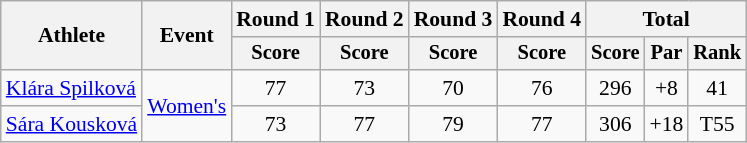<table class=wikitable style=font-size:90%;text-align:center>
<tr>
<th rowspan=2>Athlete</th>
<th rowspan=2>Event</th>
<th>Round 1</th>
<th>Round 2</th>
<th>Round 3</th>
<th>Round 4</th>
<th colspan=3>Total</th>
</tr>
<tr style=font-size:95%>
<th>Score</th>
<th>Score</th>
<th>Score</th>
<th>Score</th>
<th>Score</th>
<th>Par</th>
<th>Rank</th>
</tr>
<tr align=center>
<td align=left><a href='#'>Klára Spilková</a></td>
<td align=left rowspan=2><a href='#'>Women's</a></td>
<td>77</td>
<td>73</td>
<td>70</td>
<td>76</td>
<td>296</td>
<td>+8</td>
<td>41</td>
</tr>
<tr align=center>
<td align=left><a href='#'>Sára Kousková</a></td>
<td>73</td>
<td>77</td>
<td>79</td>
<td>77</td>
<td>306</td>
<td>+18</td>
<td>T55</td>
</tr>
</table>
